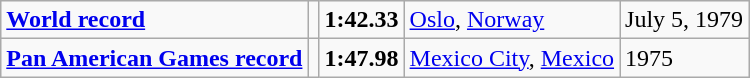<table class="wikitable">
<tr>
<td><strong><a href='#'>World record</a></strong></td>
<td></td>
<td><strong>1:42.33</strong></td>
<td><a href='#'>Oslo</a>, <a href='#'>Norway</a></td>
<td>July 5, 1979</td>
</tr>
<tr>
<td><strong><a href='#'>Pan American Games record</a></strong></td>
<td></td>
<td><strong>1:47.98</strong></td>
<td><a href='#'>Mexico City</a>, <a href='#'>Mexico</a></td>
<td>1975</td>
</tr>
</table>
